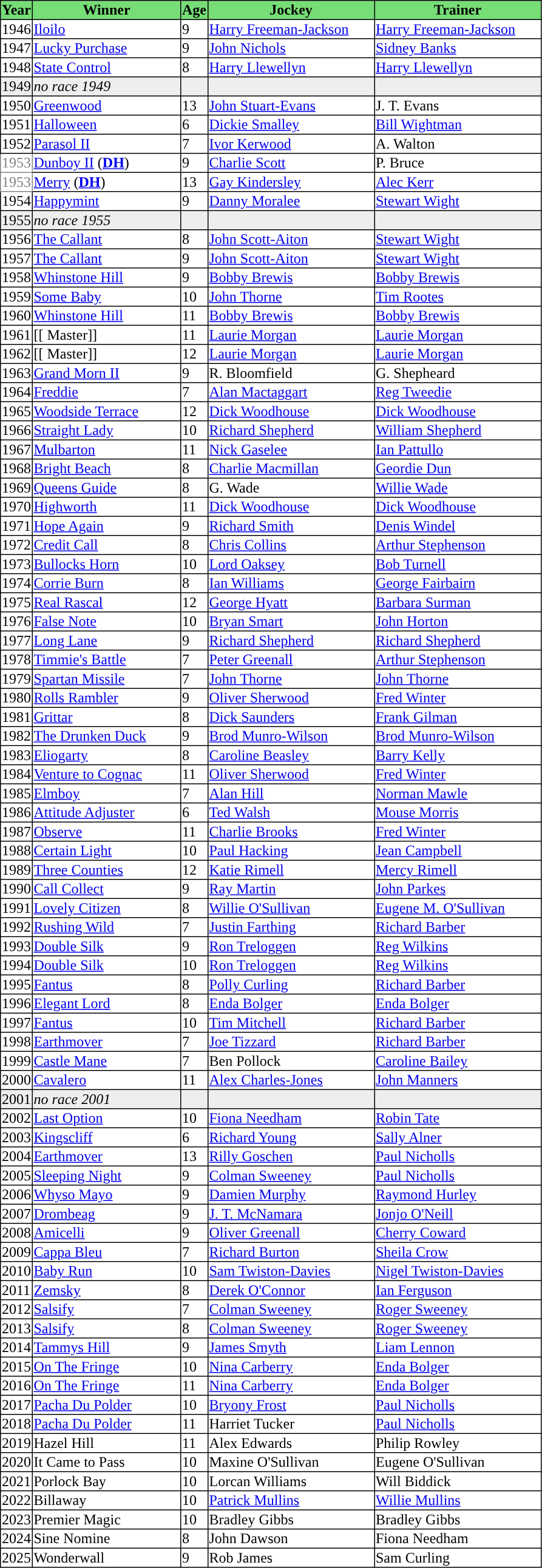<table class="sortable" | border="1" style="border-collapse: collapse;">
<tr bgcolor="#77dd77" align="center">
<th>Year</th>
<th>Winner</th>
<th>Age</th>
<th>Jockey</th>
<th>Trainer</th>
</tr>
<tr>
<td>1946</td>
<td width=160px><a href='#'>Iloilo</a></td>
<td>9</td>
<td width=180px><a href='#'>Harry Freeman-Jackson</a></td>
<td width=180px><a href='#'>Harry Freeman-Jackson</a></td>
</tr>
<tr>
<td>1947</td>
<td><a href='#'>Lucky Purchase</a></td>
<td>9</td>
<td><a href='#'>John Nichols</a></td>
<td><a href='#'>Sidney Banks</a></td>
</tr>
<tr>
<td>1948</td>
<td><a href='#'>State Control</a></td>
<td>8</td>
<td><a href='#'>Harry Llewellyn</a></td>
<td><a href='#'>Harry Llewellyn</a></td>
</tr>
<tr bgcolor="#eeeeee">
<td><span>1949</span></td>
<td><em>no race 1949</em> </td>
<td></td>
<td></td>
<td></td>
</tr>
<tr>
<td>1950</td>
<td><a href='#'>Greenwood</a></td>
<td>13</td>
<td><a href='#'>John Stuart-Evans</a></td>
<td>J. T. Evans</td>
</tr>
<tr>
<td>1951</td>
<td><a href='#'>Halloween</a></td>
<td>6</td>
<td><a href='#'>Dickie Smalley</a></td>
<td><a href='#'>Bill Wightman</a></td>
</tr>
<tr>
<td>1952</td>
<td><a href='#'>Parasol II</a></td>
<td>7</td>
<td><a href='#'>Ivor Kerwood</a></td>
<td>A. Walton</td>
</tr>
<tr>
<td style="color: gray">1953</td>
<td><a href='#'>Dunboy II</a> (<strong><a href='#'>DH</a></strong>)</td>
<td>9</td>
<td><a href='#'>Charlie Scott</a></td>
<td>P. Bruce</td>
</tr>
<tr>
<td style="color: gray">1953</td>
<td><a href='#'>Merry</a> (<strong><a href='#'>DH</a></strong>)</td>
<td>13</td>
<td><a href='#'>Gay Kindersley</a></td>
<td><a href='#'>Alec Kerr</a></td>
</tr>
<tr>
<td>1954</td>
<td><a href='#'>Happymint</a></td>
<td>9</td>
<td><a href='#'>Danny Moralee</a></td>
<td><a href='#'>Stewart Wight</a></td>
</tr>
<tr bgcolor="#eeeeee">
<td><span>1955</span></td>
<td><em>no race 1955</em> </td>
<td></td>
<td></td>
<td></td>
</tr>
<tr>
<td>1956</td>
<td><a href='#'>The Callant</a></td>
<td>8</td>
<td><a href='#'>John Scott-Aiton</a></td>
<td><a href='#'>Stewart Wight</a></td>
</tr>
<tr>
<td>1957</td>
<td><a href='#'>The Callant</a></td>
<td>9</td>
<td><a href='#'>John Scott-Aiton</a></td>
<td><a href='#'>Stewart Wight</a></td>
</tr>
<tr>
<td>1958</td>
<td><a href='#'>Whinstone Hill</a></td>
<td>9</td>
<td><a href='#'>Bobby Brewis</a></td>
<td><a href='#'>Bobby Brewis</a></td>
</tr>
<tr>
<td>1959</td>
<td><a href='#'>Some Baby</a></td>
<td>10</td>
<td><a href='#'>John Thorne</a></td>
<td><a href='#'>Tim Rootes</a></td>
</tr>
<tr>
<td>1960</td>
<td><a href='#'>Whinstone Hill</a></td>
<td>11</td>
<td><a href='#'>Bobby Brewis</a></td>
<td><a href='#'>Bobby Brewis</a></td>
</tr>
<tr>
<td>1961</td>
<td>[[ Master]]</td>
<td>11</td>
<td><a href='#'>Laurie Morgan</a></td>
<td><a href='#'>Laurie Morgan</a></td>
</tr>
<tr>
<td>1962</td>
<td>[[ Master]]</td>
<td>12</td>
<td><a href='#'>Laurie Morgan</a></td>
<td><a href='#'>Laurie Morgan</a></td>
</tr>
<tr>
<td>1963</td>
<td><a href='#'>Grand Morn II</a></td>
<td>9</td>
<td>R. Bloomfield</td>
<td>G. Shepheard</td>
</tr>
<tr>
<td>1964</td>
<td><a href='#'>Freddie</a></td>
<td>7</td>
<td><a href='#'>Alan Mactaggart</a></td>
<td><a href='#'>Reg Tweedie</a></td>
</tr>
<tr>
<td>1965</td>
<td><a href='#'>Woodside Terrace</a></td>
<td>12</td>
<td><a href='#'>Dick Woodhouse</a></td>
<td><a href='#'>Dick Woodhouse</a></td>
</tr>
<tr>
<td>1966</td>
<td><a href='#'>Straight Lady</a></td>
<td>10</td>
<td><a href='#'>Richard Shepherd</a></td>
<td><a href='#'>William Shepherd</a></td>
</tr>
<tr>
<td>1967</td>
<td><a href='#'>Mulbarton</a></td>
<td>11</td>
<td><a href='#'>Nick Gaselee</a></td>
<td><a href='#'>Ian Pattullo</a></td>
</tr>
<tr>
<td>1968</td>
<td><a href='#'>Bright Beach</a></td>
<td>8</td>
<td><a href='#'>Charlie Macmillan</a></td>
<td><a href='#'>Geordie Dun</a></td>
</tr>
<tr>
<td>1969</td>
<td><a href='#'>Queens Guide</a></td>
<td>8</td>
<td>G. Wade</td>
<td><a href='#'>Willie Wade</a></td>
</tr>
<tr>
<td>1970</td>
<td><a href='#'>Highworth</a></td>
<td>11</td>
<td><a href='#'>Dick Woodhouse</a></td>
<td><a href='#'>Dick Woodhouse</a></td>
</tr>
<tr>
<td>1971</td>
<td><a href='#'>Hope Again</a></td>
<td>9</td>
<td><a href='#'>Richard Smith</a></td>
<td><a href='#'>Denis Windel</a></td>
</tr>
<tr>
<td>1972</td>
<td><a href='#'>Credit Call</a></td>
<td>8</td>
<td><a href='#'>Chris Collins</a></td>
<td><a href='#'>Arthur Stephenson</a></td>
</tr>
<tr>
<td>1973</td>
<td><a href='#'>Bullocks Horn</a></td>
<td>10</td>
<td><a href='#'>Lord Oaksey</a></td>
<td><a href='#'>Bob Turnell</a></td>
</tr>
<tr>
<td>1974</td>
<td><a href='#'>Corrie Burn</a></td>
<td>8</td>
<td><a href='#'>Ian Williams</a></td>
<td><a href='#'>George Fairbairn</a></td>
</tr>
<tr>
<td>1975</td>
<td><a href='#'>Real Rascal</a></td>
<td>12</td>
<td><a href='#'>George Hyatt</a></td>
<td><a href='#'>Barbara Surman</a></td>
</tr>
<tr>
<td>1976</td>
<td><a href='#'>False Note</a></td>
<td>10</td>
<td><a href='#'>Bryan Smart</a></td>
<td><a href='#'>John Horton</a></td>
</tr>
<tr>
<td>1977</td>
<td><a href='#'>Long Lane</a></td>
<td>9</td>
<td><a href='#'>Richard Shepherd</a></td>
<td><a href='#'>Richard Shepherd</a></td>
</tr>
<tr>
<td>1978</td>
<td><a href='#'>Timmie's Battle</a></td>
<td>7</td>
<td><a href='#'>Peter Greenall</a></td>
<td><a href='#'>Arthur Stephenson</a></td>
</tr>
<tr>
<td>1979</td>
<td><a href='#'>Spartan Missile</a></td>
<td>7</td>
<td><a href='#'>John Thorne</a></td>
<td><a href='#'>John Thorne</a></td>
</tr>
<tr>
<td>1980</td>
<td><a href='#'>Rolls Rambler</a></td>
<td>9</td>
<td><a href='#'>Oliver Sherwood</a></td>
<td><a href='#'>Fred Winter</a></td>
</tr>
<tr>
<td>1981</td>
<td><a href='#'>Grittar</a></td>
<td>8</td>
<td><a href='#'>Dick Saunders</a></td>
<td><a href='#'>Frank Gilman</a></td>
</tr>
<tr>
<td>1982</td>
<td><a href='#'>The Drunken Duck</a></td>
<td>9</td>
<td><a href='#'>Brod Munro-Wilson</a></td>
<td><a href='#'>Brod Munro-Wilson</a></td>
</tr>
<tr>
<td>1983</td>
<td><a href='#'>Eliogarty</a></td>
<td>8</td>
<td><a href='#'>Caroline Beasley</a></td>
<td><a href='#'>Barry Kelly</a></td>
</tr>
<tr>
<td>1984</td>
<td><a href='#'>Venture to Cognac</a></td>
<td>11</td>
<td><a href='#'>Oliver Sherwood</a></td>
<td><a href='#'>Fred Winter</a></td>
</tr>
<tr>
<td>1985</td>
<td><a href='#'>Elmboy</a></td>
<td>7</td>
<td><a href='#'>Alan Hill</a></td>
<td><a href='#'>Norman Mawle</a></td>
</tr>
<tr>
<td>1986</td>
<td><a href='#'>Attitude Adjuster</a></td>
<td>6</td>
<td><a href='#'>Ted Walsh</a></td>
<td><a href='#'>Mouse Morris</a></td>
</tr>
<tr>
<td>1987</td>
<td><a href='#'>Observe</a></td>
<td>11</td>
<td><a href='#'>Charlie Brooks</a></td>
<td><a href='#'>Fred Winter</a></td>
</tr>
<tr>
<td>1988</td>
<td><a href='#'>Certain Light</a></td>
<td>10</td>
<td><a href='#'>Paul Hacking</a></td>
<td><a href='#'>Jean Campbell</a></td>
</tr>
<tr>
<td>1989</td>
<td><a href='#'>Three Counties</a></td>
<td>12</td>
<td><a href='#'>Katie Rimell</a></td>
<td><a href='#'>Mercy Rimell</a></td>
</tr>
<tr>
<td>1990</td>
<td><a href='#'>Call Collect</a></td>
<td>9</td>
<td><a href='#'>Ray Martin</a></td>
<td><a href='#'>John Parkes</a></td>
</tr>
<tr>
<td>1991</td>
<td><a href='#'>Lovely Citizen</a></td>
<td>8</td>
<td><a href='#'>Willie O'Sullivan</a></td>
<td><a href='#'>Eugene M. O'Sullivan</a></td>
</tr>
<tr>
<td>1992</td>
<td><a href='#'>Rushing Wild</a></td>
<td>7</td>
<td><a href='#'>Justin Farthing</a></td>
<td><a href='#'>Richard Barber</a></td>
</tr>
<tr>
<td>1993</td>
<td><a href='#'>Double Silk</a></td>
<td>9</td>
<td><a href='#'>Ron Treloggen</a></td>
<td><a href='#'>Reg Wilkins</a></td>
</tr>
<tr>
<td>1994</td>
<td><a href='#'>Double Silk</a></td>
<td>10</td>
<td><a href='#'>Ron Treloggen</a></td>
<td><a href='#'>Reg Wilkins</a></td>
</tr>
<tr>
<td>1995</td>
<td><a href='#'>Fantus</a></td>
<td>8</td>
<td><a href='#'>Polly Curling</a></td>
<td><a href='#'>Richard Barber</a></td>
</tr>
<tr>
<td>1996</td>
<td><a href='#'>Elegant Lord</a></td>
<td>8</td>
<td><a href='#'>Enda Bolger</a></td>
<td><a href='#'>Enda Bolger</a></td>
</tr>
<tr>
<td>1997</td>
<td><a href='#'>Fantus</a></td>
<td>10</td>
<td><a href='#'>Tim Mitchell</a></td>
<td><a href='#'>Richard Barber</a></td>
</tr>
<tr>
<td>1998</td>
<td><a href='#'>Earthmover</a></td>
<td>7</td>
<td><a href='#'>Joe Tizzard</a></td>
<td><a href='#'>Richard Barber</a></td>
</tr>
<tr>
<td>1999</td>
<td><a href='#'>Castle Mane</a></td>
<td>7</td>
<td>Ben Pollock</td>
<td><a href='#'>Caroline Bailey</a></td>
</tr>
<tr>
<td>2000</td>
<td><a href='#'>Cavalero</a></td>
<td>11</td>
<td><a href='#'>Alex Charles-Jones</a></td>
<td><a href='#'>John Manners</a></td>
</tr>
<tr bgcolor="#eeeeee">
<td><span>2001</span></td>
<td><em>no race 2001</em> </td>
<td></td>
<td></td>
<td></td>
</tr>
<tr>
<td>2002</td>
<td><a href='#'>Last Option</a></td>
<td>10</td>
<td><a href='#'>Fiona Needham</a></td>
<td><a href='#'>Robin Tate</a></td>
</tr>
<tr>
<td>2003</td>
<td><a href='#'>Kingscliff</a></td>
<td>6</td>
<td><a href='#'>Richard Young</a></td>
<td><a href='#'>Sally Alner</a></td>
</tr>
<tr>
<td>2004</td>
<td><a href='#'>Earthmover</a></td>
<td>13</td>
<td><a href='#'>Rilly Goschen</a></td>
<td><a href='#'>Paul Nicholls</a></td>
</tr>
<tr>
<td>2005</td>
<td><a href='#'>Sleeping Night</a></td>
<td>9</td>
<td><a href='#'>Colman Sweeney</a></td>
<td><a href='#'>Paul Nicholls</a></td>
</tr>
<tr>
<td>2006</td>
<td><a href='#'>Whyso Mayo</a></td>
<td>9</td>
<td><a href='#'>Damien Murphy</a></td>
<td><a href='#'>Raymond Hurley</a></td>
</tr>
<tr>
<td>2007</td>
<td><a href='#'>Drombeag</a></td>
<td>9</td>
<td><a href='#'>J. T. McNamara</a></td>
<td><a href='#'>Jonjo O'Neill</a></td>
</tr>
<tr>
<td>2008</td>
<td><a href='#'>Amicelli</a></td>
<td>9</td>
<td><a href='#'>Oliver Greenall</a></td>
<td><a href='#'>Cherry Coward</a></td>
</tr>
<tr>
<td>2009</td>
<td><a href='#'>Cappa Bleu</a></td>
<td>7</td>
<td><a href='#'>Richard Burton</a></td>
<td><a href='#'>Sheila Crow</a></td>
</tr>
<tr>
<td>2010</td>
<td><a href='#'>Baby Run</a></td>
<td>10</td>
<td><a href='#'>Sam Twiston-Davies</a></td>
<td><a href='#'>Nigel Twiston-Davies</a></td>
</tr>
<tr>
<td>2011</td>
<td><a href='#'>Zemsky</a></td>
<td>8</td>
<td><a href='#'>Derek O'Connor</a></td>
<td><a href='#'>Ian Ferguson</a></td>
</tr>
<tr>
<td>2012</td>
<td><a href='#'>Salsify</a></td>
<td>7</td>
<td><a href='#'>Colman Sweeney</a></td>
<td><a href='#'>Roger Sweeney</a></td>
</tr>
<tr>
<td>2013</td>
<td><a href='#'>Salsify</a></td>
<td>8</td>
<td><a href='#'>Colman Sweeney</a></td>
<td><a href='#'>Roger Sweeney</a></td>
</tr>
<tr>
<td>2014</td>
<td><a href='#'>Tammys Hill</a></td>
<td>9</td>
<td><a href='#'>James Smyth</a></td>
<td><a href='#'>Liam Lennon</a></td>
</tr>
<tr>
<td>2015</td>
<td><a href='#'>On The Fringe</a></td>
<td>10</td>
<td><a href='#'>Nina Carberry</a></td>
<td><a href='#'>Enda Bolger</a></td>
</tr>
<tr>
<td>2016</td>
<td><a href='#'>On The Fringe</a></td>
<td>11</td>
<td><a href='#'>Nina Carberry</a></td>
<td><a href='#'>Enda Bolger</a></td>
</tr>
<tr>
<td>2017</td>
<td><a href='#'>Pacha Du Polder</a></td>
<td>10</td>
<td><a href='#'>Bryony Frost</a></td>
<td><a href='#'>Paul Nicholls</a></td>
</tr>
<tr>
<td>2018</td>
<td><a href='#'>Pacha Du Polder</a></td>
<td>11</td>
<td>Harriet Tucker</td>
<td><a href='#'>Paul Nicholls</a></td>
</tr>
<tr>
<td>2019</td>
<td>Hazel Hill</td>
<td>11</td>
<td>Alex Edwards</td>
<td>Philip Rowley</td>
</tr>
<tr>
<td>2020</td>
<td>It Came to Pass</td>
<td>10</td>
<td>Maxine O'Sullivan</td>
<td>Eugene O'Sullivan</td>
</tr>
<tr>
<td>2021</td>
<td>Porlock Bay</td>
<td>10</td>
<td>Lorcan Williams</td>
<td>Will Biddick</td>
</tr>
<tr>
<td>2022</td>
<td>Billaway</td>
<td>10</td>
<td><a href='#'>Patrick Mullins</a></td>
<td><a href='#'>Willie Mullins</a></td>
</tr>
<tr>
<td>2023</td>
<td>Premier Magic</td>
<td>10</td>
<td>Bradley Gibbs</td>
<td>Bradley Gibbs</td>
</tr>
<tr>
<td>2024</td>
<td>Sine Nomine</td>
<td>8</td>
<td>John Dawson</td>
<td>Fiona Needham</td>
</tr>
<tr>
<td>2025</td>
<td>Wonderwall</td>
<td>9</td>
<td>Rob James</td>
<td>Sam Curling</td>
</tr>
</table>
